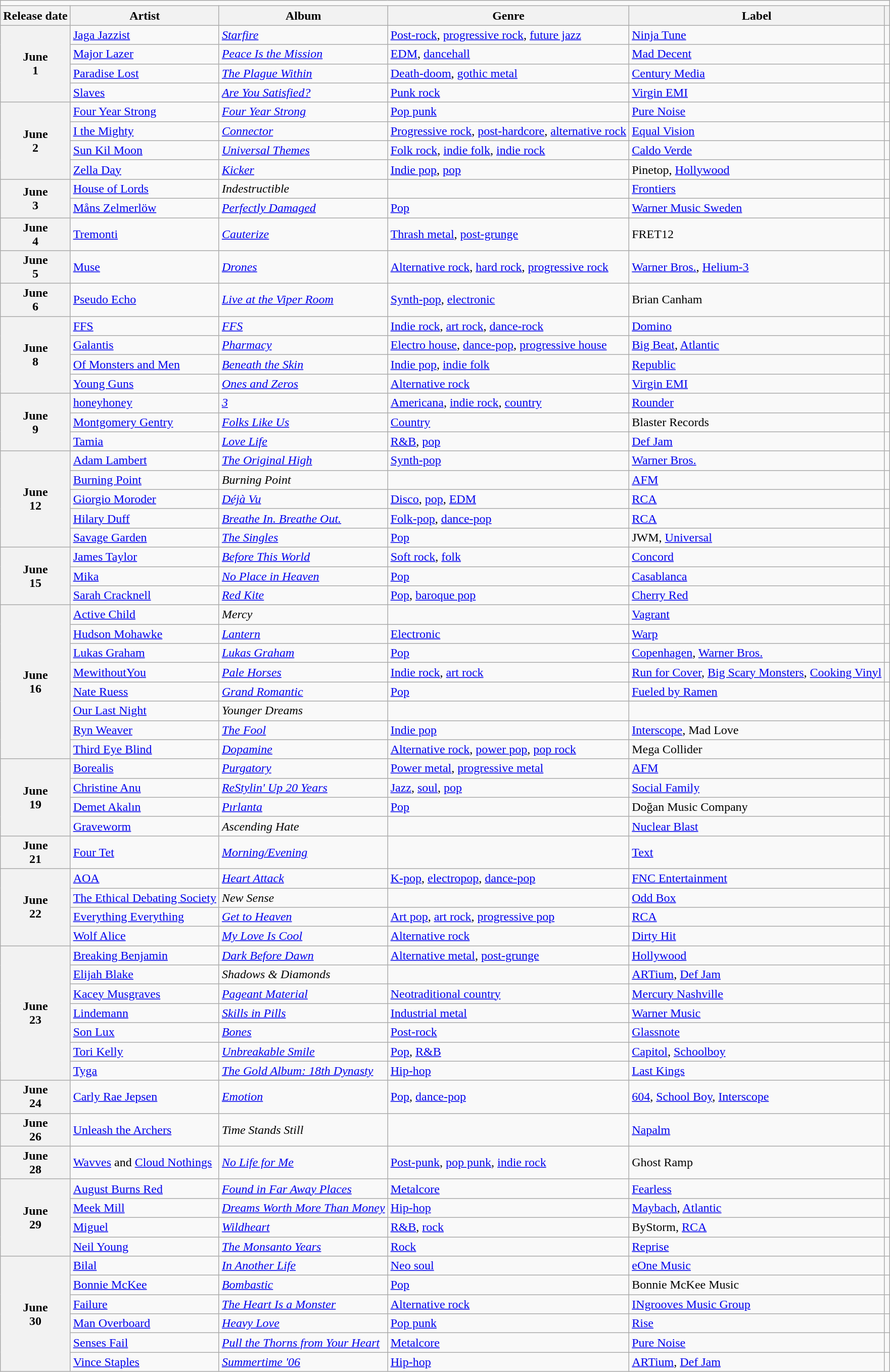<table class="wikitable plainrowheaders">
<tr>
<td colspan="6" style="text-align:center;"></td>
</tr>
<tr>
<th scope="col">Release date</th>
<th scope="col">Artist</th>
<th scope="col">Album</th>
<th scope="col">Genre</th>
<th scope="col">Label</th>
<th scope="col"></th>
</tr>
<tr>
<th scope="row" rowspan="4" style="text-align:center;">June<br>1</th>
<td><a href='#'>Jaga Jazzist</a></td>
<td><em><a href='#'>Starfire</a></em></td>
<td><a href='#'>Post-rock</a>, <a href='#'>progressive rock</a>, <a href='#'>future jazz</a></td>
<td><a href='#'>Ninja Tune</a></td>
<td></td>
</tr>
<tr>
<td><a href='#'>Major Lazer</a></td>
<td><em><a href='#'>Peace Is the Mission</a></em></td>
<td><a href='#'>EDM</a>, <a href='#'>dancehall</a></td>
<td><a href='#'>Mad Decent</a></td>
<td></td>
</tr>
<tr>
<td><a href='#'>Paradise Lost</a></td>
<td><em><a href='#'>The Plague Within</a></em></td>
<td><a href='#'>Death-doom</a>, <a href='#'>gothic metal</a></td>
<td><a href='#'>Century Media</a></td>
<td></td>
</tr>
<tr>
<td><a href='#'>Slaves</a></td>
<td><em><a href='#'>Are You Satisfied?</a></em></td>
<td><a href='#'>Punk rock</a></td>
<td><a href='#'>Virgin EMI</a></td>
<td></td>
</tr>
<tr>
<th scope="row" rowspan="4" style="text-align:center;">June<br>2</th>
<td><a href='#'>Four Year Strong</a></td>
<td><em><a href='#'>Four Year Strong</a></em></td>
<td><a href='#'>Pop punk</a></td>
<td><a href='#'>Pure Noise</a></td>
<td></td>
</tr>
<tr>
<td><a href='#'>I the Mighty</a></td>
<td><em><a href='#'>Connector</a></em></td>
<td><a href='#'>Progressive rock</a>, <a href='#'>post-hardcore</a>, <a href='#'>alternative rock</a></td>
<td><a href='#'>Equal Vision</a></td>
<td></td>
</tr>
<tr>
<td><a href='#'>Sun Kil Moon</a></td>
<td><em><a href='#'>Universal Themes</a></em></td>
<td><a href='#'>Folk rock</a>, <a href='#'>indie folk</a>, <a href='#'>indie rock</a></td>
<td><a href='#'>Caldo Verde</a></td>
<td></td>
</tr>
<tr>
<td><a href='#'>Zella Day</a></td>
<td><em><a href='#'>Kicker</a></em></td>
<td><a href='#'>Indie pop</a>, <a href='#'>pop</a></td>
<td>Pinetop, <a href='#'>Hollywood</a></td>
<td></td>
</tr>
<tr>
<th scope="row" rowspan="2" style="text-align:center;">June<br>3</th>
<td><a href='#'>House of Lords</a></td>
<td><em>Indestructible</em></td>
<td></td>
<td><a href='#'>Frontiers</a></td>
<td></td>
</tr>
<tr>
<td><a href='#'>Måns Zelmerlöw</a></td>
<td><em><a href='#'>Perfectly Damaged</a></em></td>
<td><a href='#'>Pop</a></td>
<td><a href='#'>Warner Music Sweden</a></td>
<td></td>
</tr>
<tr>
<th scope="row" style="text-align:center;">June<br>4</th>
<td><a href='#'>Tremonti</a></td>
<td><em><a href='#'>Cauterize</a></em></td>
<td><a href='#'>Thrash metal</a>, <a href='#'>post-grunge</a></td>
<td>FRET12</td>
<td></td>
</tr>
<tr>
<th scope="row" style="text-align:center;">June<br>5</th>
<td><a href='#'>Muse</a></td>
<td><em><a href='#'>Drones</a></em></td>
<td><a href='#'>Alternative rock</a>, <a href='#'>hard rock</a>, <a href='#'>progressive rock</a></td>
<td><a href='#'>Warner Bros.</a>, <a href='#'>Helium-3</a></td>
<td></td>
</tr>
<tr>
<th scope="row" style="text-align:center;">June<br>6</th>
<td><a href='#'>Pseudo Echo</a></td>
<td><em><a href='#'>Live at the Viper Room</a></em></td>
<td><a href='#'>Synth-pop</a>, <a href='#'>electronic</a></td>
<td>Brian Canham</td>
<td></td>
</tr>
<tr>
<th scope="row" rowspan="4" style="text-align:center;">June<br>8</th>
<td><a href='#'>FFS</a></td>
<td><em><a href='#'>FFS</a></em></td>
<td><a href='#'>Indie rock</a>, <a href='#'>art rock</a>, <a href='#'>dance-rock</a></td>
<td><a href='#'>Domino</a></td>
<td></td>
</tr>
<tr>
<td><a href='#'>Galantis</a></td>
<td><em><a href='#'>Pharmacy</a></em></td>
<td><a href='#'>Electro house</a>, <a href='#'>dance-pop</a>, <a href='#'>progressive house</a></td>
<td><a href='#'>Big Beat</a>, <a href='#'>Atlantic</a></td>
<td></td>
</tr>
<tr>
<td><a href='#'>Of Monsters and Men</a></td>
<td><em><a href='#'>Beneath the Skin</a></em></td>
<td><a href='#'>Indie pop</a>, <a href='#'>indie folk</a></td>
<td><a href='#'>Republic</a></td>
<td></td>
</tr>
<tr>
<td><a href='#'>Young Guns</a></td>
<td><em><a href='#'>Ones and Zeros</a></em></td>
<td><a href='#'>Alternative rock</a></td>
<td><a href='#'>Virgin EMI</a></td>
<td></td>
</tr>
<tr>
<th scope="row" rowspan="3" style="text-align:center;">June<br>9</th>
<td><a href='#'>honeyhoney</a></td>
<td><em><a href='#'>3</a></em></td>
<td><a href='#'>Americana</a>, <a href='#'>indie rock</a>, <a href='#'>country</a></td>
<td><a href='#'>Rounder</a></td>
<td></td>
</tr>
<tr>
<td><a href='#'>Montgomery Gentry</a></td>
<td><em><a href='#'>Folks Like Us</a></em></td>
<td><a href='#'>Country</a></td>
<td>Blaster Records</td>
<td></td>
</tr>
<tr>
<td><a href='#'>Tamia</a></td>
<td><em><a href='#'>Love Life</a></em></td>
<td><a href='#'>R&B</a>, <a href='#'>pop</a></td>
<td><a href='#'>Def Jam</a></td>
<td></td>
</tr>
<tr>
<th scope="row" rowspan="5" style="text-align:center;">June<br>12</th>
<td><a href='#'>Adam Lambert</a></td>
<td><em><a href='#'>The Original High</a></em></td>
<td><a href='#'>Synth-pop</a></td>
<td><a href='#'>Warner Bros.</a></td>
<td></td>
</tr>
<tr>
<td><a href='#'>Burning Point</a></td>
<td><em>Burning Point</em></td>
<td></td>
<td><a href='#'>AFM</a></td>
<td></td>
</tr>
<tr>
<td><a href='#'>Giorgio Moroder</a></td>
<td><em><a href='#'>Déjà Vu</a></em></td>
<td><a href='#'>Disco</a>, <a href='#'>pop</a>, <a href='#'>EDM</a></td>
<td><a href='#'>RCA</a></td>
<td></td>
</tr>
<tr>
<td><a href='#'>Hilary Duff</a></td>
<td><em><a href='#'>Breathe In. Breathe Out.</a></em></td>
<td><a href='#'>Folk-pop</a>, <a href='#'>dance-pop</a></td>
<td><a href='#'>RCA</a></td>
<td></td>
</tr>
<tr>
<td><a href='#'>Savage Garden</a></td>
<td><em><a href='#'>The Singles</a></em></td>
<td><a href='#'>Pop</a></td>
<td>JWM, <a href='#'>Universal</a></td>
<td></td>
</tr>
<tr>
<th scope="row" rowspan="3" style="text-align:center;">June<br>15</th>
<td><a href='#'>James Taylor</a></td>
<td><em><a href='#'>Before This World</a></em></td>
<td><a href='#'>Soft rock</a>, <a href='#'>folk</a></td>
<td><a href='#'>Concord</a></td>
<td></td>
</tr>
<tr>
<td><a href='#'>Mika</a></td>
<td><em><a href='#'>No Place in Heaven</a></em></td>
<td><a href='#'>Pop</a></td>
<td><a href='#'>Casablanca</a></td>
<td></td>
</tr>
<tr>
<td><a href='#'>Sarah Cracknell</a></td>
<td><em><a href='#'>Red Kite</a></em></td>
<td><a href='#'>Pop</a>, <a href='#'>baroque pop</a></td>
<td><a href='#'>Cherry Red</a></td>
<td></td>
</tr>
<tr>
<th scope="row" rowspan="8" style="text-align:center;">June<br>16</th>
<td><a href='#'>Active Child</a></td>
<td><em>Mercy</em></td>
<td></td>
<td><a href='#'>Vagrant</a></td>
<td></td>
</tr>
<tr>
<td><a href='#'>Hudson Mohawke</a></td>
<td><em><a href='#'>Lantern</a></em></td>
<td><a href='#'>Electronic</a></td>
<td><a href='#'>Warp</a></td>
<td></td>
</tr>
<tr>
<td><a href='#'>Lukas Graham</a></td>
<td><em><a href='#'>Lukas Graham</a></em></td>
<td><a href='#'>Pop</a></td>
<td><a href='#'>Copenhagen</a>, <a href='#'>Warner Bros.</a></td>
<td></td>
</tr>
<tr>
<td><a href='#'>MewithoutYou</a></td>
<td><em><a href='#'>Pale Horses</a></em></td>
<td><a href='#'>Indie rock</a>, <a href='#'>art rock</a></td>
<td><a href='#'>Run for Cover</a>, <a href='#'>Big Scary Monsters</a>, <a href='#'>Cooking Vinyl</a></td>
<td></td>
</tr>
<tr>
<td><a href='#'>Nate Ruess</a></td>
<td><em><a href='#'>Grand Romantic</a></em></td>
<td><a href='#'>Pop</a></td>
<td><a href='#'>Fueled by Ramen</a></td>
<td></td>
</tr>
<tr>
<td><a href='#'>Our Last Night</a></td>
<td><em>Younger Dreams</em></td>
<td></td>
<td></td>
<td></td>
</tr>
<tr>
<td><a href='#'>Ryn Weaver</a></td>
<td><em><a href='#'>The Fool</a></em></td>
<td><a href='#'>Indie pop</a></td>
<td><a href='#'>Interscope</a>, Mad Love</td>
<td></td>
</tr>
<tr>
<td><a href='#'>Third Eye Blind</a></td>
<td><em><a href='#'>Dopamine</a></em></td>
<td><a href='#'>Alternative rock</a>, <a href='#'>power pop</a>, <a href='#'>pop rock</a></td>
<td>Mega Collider</td>
<td></td>
</tr>
<tr>
<th scope="row" rowspan="4" style="text-align:center;">June<br>19</th>
<td><a href='#'>Borealis</a></td>
<td><em><a href='#'>Purgatory</a></em></td>
<td><a href='#'>Power metal</a>, <a href='#'>progressive metal</a></td>
<td><a href='#'>AFM</a></td>
<td></td>
</tr>
<tr>
<td><a href='#'>Christine Anu</a></td>
<td><em><a href='#'>ReStylin' Up 20 Years</a></em></td>
<td><a href='#'>Jazz</a>, <a href='#'>soul</a>, <a href='#'>pop</a></td>
<td><a href='#'>Social Family</a></td>
<td></td>
</tr>
<tr>
<td><a href='#'>Demet Akalın</a></td>
<td><em><a href='#'>Pırlanta</a></em></td>
<td><a href='#'>Pop</a></td>
<td>Doğan Music Company</td>
<td></td>
</tr>
<tr>
<td><a href='#'>Graveworm</a></td>
<td><em>Ascending Hate</em></td>
<td></td>
<td><a href='#'>Nuclear Blast</a></td>
<td></td>
</tr>
<tr>
<th scope="row" style="text-align:center;">June<br>21</th>
<td><a href='#'>Four Tet</a></td>
<td><em><a href='#'>Morning/Evening</a></em></td>
<td></td>
<td><a href='#'>Text</a></td>
<td></td>
</tr>
<tr>
<th scope="row" rowspan="4" style="text-align:center;">June<br>22</th>
<td><a href='#'>AOA</a></td>
<td><em><a href='#'>Heart Attack</a></em></td>
<td><a href='#'>K-pop</a>, <a href='#'>electropop</a>, <a href='#'>dance-pop</a></td>
<td><a href='#'>FNC Entertainment</a></td>
<td></td>
</tr>
<tr>
<td><a href='#'>The Ethical Debating Society</a></td>
<td><em>New Sense</em></td>
<td></td>
<td><a href='#'>Odd Box</a></td>
<td></td>
</tr>
<tr>
<td><a href='#'>Everything Everything</a></td>
<td><em><a href='#'>Get to Heaven</a></em></td>
<td><a href='#'>Art pop</a>, <a href='#'>art rock</a>, <a href='#'>progressive pop</a></td>
<td><a href='#'>RCA</a></td>
<td></td>
</tr>
<tr>
<td><a href='#'>Wolf Alice</a></td>
<td><em><a href='#'>My Love Is Cool</a></em></td>
<td><a href='#'>Alternative rock</a></td>
<td><a href='#'>Dirty Hit</a></td>
<td></td>
</tr>
<tr>
<th scope="row" rowspan="7" style="text-align:center;">June<br>23</th>
<td><a href='#'>Breaking Benjamin</a></td>
<td><em><a href='#'>Dark Before Dawn</a></em></td>
<td><a href='#'>Alternative metal</a>, <a href='#'>post-grunge</a></td>
<td><a href='#'>Hollywood</a></td>
<td></td>
</tr>
<tr>
<td><a href='#'>Elijah Blake</a></td>
<td><em>Shadows & Diamonds</em></td>
<td></td>
<td><a href='#'>ARTium</a>, <a href='#'>Def Jam</a></td>
<td></td>
</tr>
<tr>
<td><a href='#'>Kacey Musgraves</a></td>
<td><em><a href='#'>Pageant Material</a></em></td>
<td><a href='#'>Neotraditional country</a></td>
<td><a href='#'>Mercury Nashville</a></td>
<td></td>
</tr>
<tr>
<td><a href='#'>Lindemann</a></td>
<td><em><a href='#'>Skills in Pills</a></em></td>
<td><a href='#'>Industrial metal</a></td>
<td><a href='#'>Warner Music</a></td>
<td></td>
</tr>
<tr>
<td><a href='#'>Son Lux</a></td>
<td><em><a href='#'>Bones</a></em></td>
<td><a href='#'>Post-rock</a></td>
<td><a href='#'>Glassnote</a></td>
<td></td>
</tr>
<tr>
<td><a href='#'>Tori Kelly</a></td>
<td><em><a href='#'>Unbreakable Smile</a></em></td>
<td><a href='#'>Pop</a>, <a href='#'>R&B</a></td>
<td><a href='#'>Capitol</a>, <a href='#'>Schoolboy</a></td>
<td></td>
</tr>
<tr>
<td><a href='#'>Tyga</a></td>
<td><em><a href='#'>The Gold Album: 18th Dynasty</a></em></td>
<td><a href='#'>Hip-hop</a></td>
<td><a href='#'>Last Kings</a></td>
<td></td>
</tr>
<tr>
<th scope="row" style="text-align:center;">June<br>24</th>
<td><a href='#'>Carly Rae Jepsen</a></td>
<td><em><a href='#'>Emotion</a></em></td>
<td><a href='#'>Pop</a>, <a href='#'>dance-pop</a></td>
<td><a href='#'>604</a>, <a href='#'>School Boy</a>, <a href='#'>Interscope</a></td>
<td></td>
</tr>
<tr>
<th scope="row" style="text-align:center;">June<br>26</th>
<td><a href='#'>Unleash the Archers</a></td>
<td><em>Time Stands Still</em></td>
<td></td>
<td><a href='#'>Napalm</a></td>
<td></td>
</tr>
<tr>
<th scope="row" style="text-align:center;">June<br>28</th>
<td><a href='#'>Wavves</a> and <a href='#'>Cloud Nothings</a></td>
<td><em><a href='#'>No Life for Me</a></em></td>
<td><a href='#'>Post-punk</a>, <a href='#'>pop punk</a>, <a href='#'>indie rock</a></td>
<td>Ghost Ramp</td>
<td></td>
</tr>
<tr>
<th scope="row" rowspan="4" style="text-align:center;">June<br>29</th>
<td><a href='#'>August Burns Red</a></td>
<td><em><a href='#'>Found in Far Away Places</a></em></td>
<td><a href='#'>Metalcore</a></td>
<td><a href='#'>Fearless</a></td>
<td></td>
</tr>
<tr>
<td><a href='#'>Meek Mill</a></td>
<td><em><a href='#'>Dreams Worth More Than Money</a></em></td>
<td><a href='#'>Hip-hop</a></td>
<td><a href='#'>Maybach</a>, <a href='#'>Atlantic</a></td>
<td></td>
</tr>
<tr>
<td><a href='#'>Miguel</a></td>
<td><em><a href='#'>Wildheart</a></em></td>
<td><a href='#'>R&B</a>, <a href='#'>rock</a></td>
<td>ByStorm, <a href='#'>RCA</a></td>
<td></td>
</tr>
<tr>
<td><a href='#'>Neil Young</a></td>
<td><em><a href='#'>The Monsanto Years</a></em></td>
<td><a href='#'>Rock</a></td>
<td><a href='#'>Reprise</a></td>
<td></td>
</tr>
<tr>
<th scope="row" rowspan="6" style="text-align:center;">June<br>30</th>
<td><a href='#'>Bilal</a></td>
<td><em><a href='#'>In Another Life</a></em></td>
<td><a href='#'>Neo soul</a></td>
<td><a href='#'>eOne Music</a></td>
<td></td>
</tr>
<tr>
<td><a href='#'>Bonnie McKee</a></td>
<td><em><a href='#'>Bombastic</a></em></td>
<td><a href='#'>Pop</a></td>
<td>Bonnie McKee Music</td>
<td></td>
</tr>
<tr>
<td><a href='#'>Failure</a></td>
<td><em><a href='#'>The Heart Is a Monster</a></em></td>
<td><a href='#'>Alternative rock</a></td>
<td><a href='#'>INgrooves Music Group</a></td>
<td></td>
</tr>
<tr>
<td><a href='#'>Man Overboard</a></td>
<td><em><a href='#'>Heavy Love</a></em></td>
<td><a href='#'>Pop punk</a></td>
<td><a href='#'>Rise</a></td>
<td></td>
</tr>
<tr>
<td><a href='#'>Senses Fail</a></td>
<td><em><a href='#'>Pull the Thorns from Your Heart</a></em></td>
<td><a href='#'>Metalcore</a></td>
<td><a href='#'>Pure Noise</a></td>
<td></td>
</tr>
<tr>
<td><a href='#'>Vince Staples</a></td>
<td><em><a href='#'>Summertime '06</a></em></td>
<td><a href='#'>Hip-hop</a></td>
<td><a href='#'>ARTium</a>, <a href='#'>Def Jam</a></td>
<td></td>
</tr>
</table>
